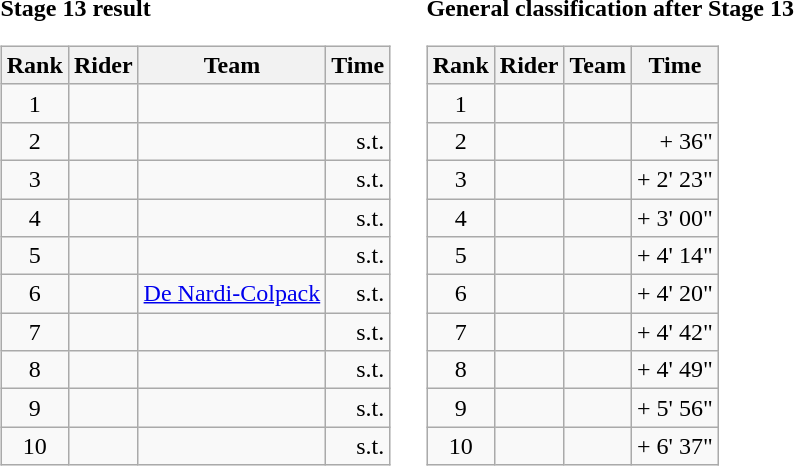<table>
<tr>
<td><strong>Stage 13 result</strong><br><table class="wikitable">
<tr>
<th scope="col">Rank</th>
<th scope="col">Rider</th>
<th scope="col">Team</th>
<th scope="col">Time</th>
</tr>
<tr>
<td style="text-align:center;">1</td>
<td></td>
<td></td>
<td style="text-align:right;"></td>
</tr>
<tr>
<td style="text-align:center;">2</td>
<td></td>
<td></td>
<td style="text-align:right;">s.t.</td>
</tr>
<tr>
<td style="text-align:center;">3</td>
<td></td>
<td></td>
<td style="text-align:right;">s.t.</td>
</tr>
<tr>
<td style="text-align:center;">4</td>
<td></td>
<td></td>
<td style="text-align:right;">s.t.</td>
</tr>
<tr>
<td style="text-align:center;">5</td>
<td></td>
<td></td>
<td style="text-align:right;">s.t.</td>
</tr>
<tr>
<td style="text-align:center;">6</td>
<td></td>
<td><a href='#'>De Nardi-Colpack</a></td>
<td style="text-align:right;">s.t.</td>
</tr>
<tr>
<td style="text-align:center;">7</td>
<td></td>
<td></td>
<td style="text-align:right;">s.t.</td>
</tr>
<tr>
<td style="text-align:center;">8</td>
<td></td>
<td></td>
<td style="text-align:right;">s.t.</td>
</tr>
<tr>
<td style="text-align:center;">9</td>
<td></td>
<td></td>
<td style="text-align:right;">s.t.</td>
</tr>
<tr>
<td style="text-align:center;">10</td>
<td></td>
<td></td>
<td style="text-align:right;">s.t.</td>
</tr>
</table>
</td>
<td></td>
<td><strong>General classification after Stage 13</strong><br><table class="wikitable">
<tr>
<th scope="col">Rank</th>
<th scope="col">Rider</th>
<th scope="col">Team</th>
<th scope="col">Time</th>
</tr>
<tr>
<td style="text-align:center;">1</td>
<td></td>
<td></td>
<td style="text-align:right;"></td>
</tr>
<tr>
<td style="text-align:center;">2</td>
<td></td>
<td></td>
<td style="text-align:right;">+ 36"</td>
</tr>
<tr>
<td style="text-align:center;">3</td>
<td></td>
<td></td>
<td style="text-align:right;">+ 2' 23"</td>
</tr>
<tr>
<td style="text-align:center;">4</td>
<td></td>
<td></td>
<td style="text-align:right;">+ 3' 00"</td>
</tr>
<tr>
<td style="text-align:center;">5</td>
<td></td>
<td></td>
<td style="text-align:right;">+ 4' 14"</td>
</tr>
<tr>
<td style="text-align:center;">6</td>
<td></td>
<td></td>
<td style="text-align:right;">+ 4' 20"</td>
</tr>
<tr>
<td style="text-align:center;">7</td>
<td></td>
<td></td>
<td style="text-align:right;">+ 4' 42"</td>
</tr>
<tr>
<td style="text-align:center;">8</td>
<td></td>
<td></td>
<td style="text-align:right;">+ 4' 49"</td>
</tr>
<tr>
<td style="text-align:center;">9</td>
<td></td>
<td></td>
<td style="text-align:right;">+ 5' 56"</td>
</tr>
<tr>
<td style="text-align:center;">10</td>
<td></td>
<td></td>
<td style="text-align:right;">+ 6' 37"</td>
</tr>
</table>
</td>
</tr>
</table>
